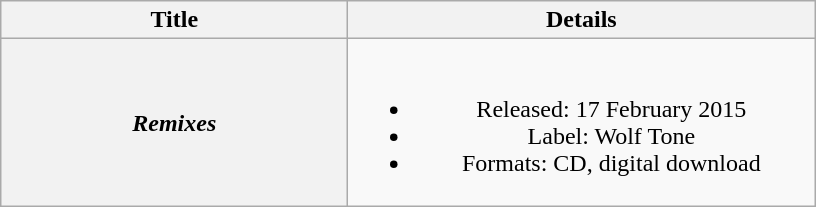<table class="wikitable plainrowheaders" style="text-align:center;">
<tr>
<th scope="col" style="width:14em;">Title</th>
<th scope="col" style="width:19em;">Details</th>
</tr>
<tr>
<th scope="row"><em>Remixes</em></th>
<td><br><ul><li>Released: 17 February 2015</li><li>Label: Wolf Tone</li><li>Formats: CD, digital download</li></ul></td>
</tr>
</table>
